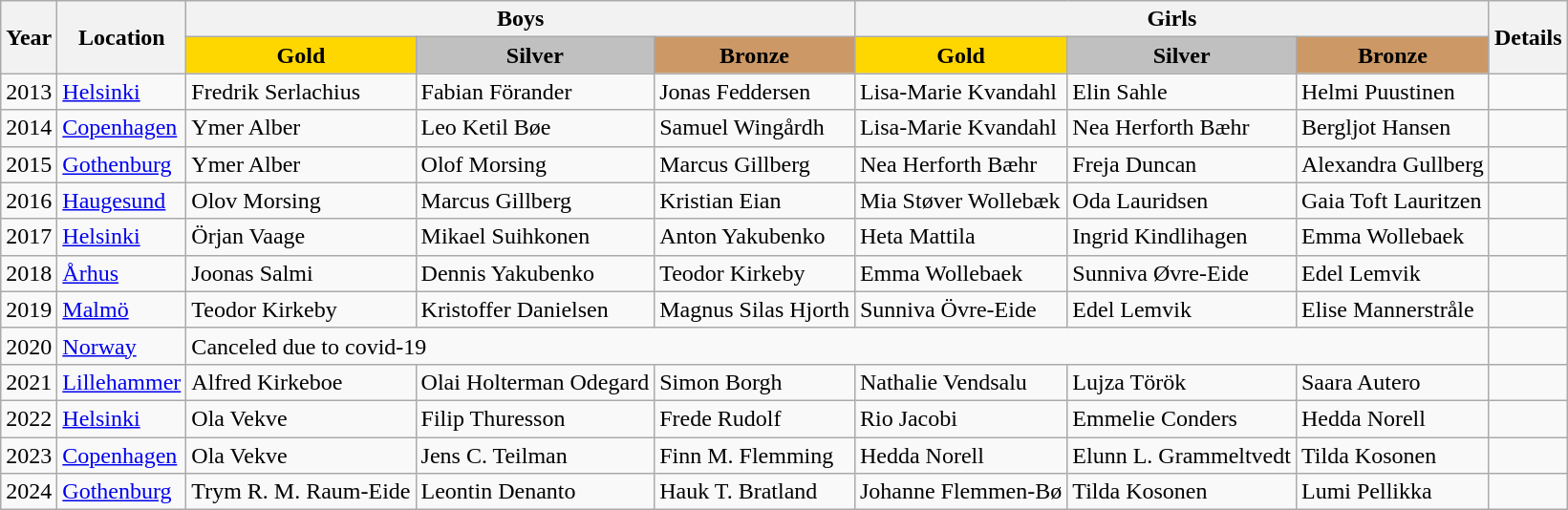<table class="wikitable">
<tr>
<th rowspan="2">Year</th>
<th rowspan="2">Location</th>
<th colspan="3">Boys</th>
<th colspan="3">Girls</th>
<th rowspan="2">Details</th>
</tr>
<tr style="text-align:center;">
<td bgcolor="gold"><strong>Gold</strong></td>
<td bgcolor="silver"><strong>Silver</strong></td>
<td bgcolor="cc9966"><strong>Bronze</strong></td>
<td bgcolor="gold"><strong>Gold</strong></td>
<td bgcolor="silver"><strong>Silver</strong></td>
<td bgcolor="cc9966"><strong>Bronze</strong></td>
</tr>
<tr>
<td>2013</td>
<td> <a href='#'>Helsinki</a></td>
<td> Fredrik Serlachius</td>
<td> Fabian Förander</td>
<td> Jonas Feddersen</td>
<td> Lisa-Marie Kvandahl</td>
<td> Elin Sahle</td>
<td> Helmi Puustinen</td>
<td></td>
</tr>
<tr>
<td>2014</td>
<td> <a href='#'>Copenhagen</a></td>
<td> Ymer Alber</td>
<td> Leo Ketil Bøe</td>
<td> Samuel Wingårdh</td>
<td> Lisa-Marie Kvandahl</td>
<td> Nea Herforth Bæhr</td>
<td> Bergljot Hansen</td>
<td></td>
</tr>
<tr>
<td>2015</td>
<td> <a href='#'>Gothenburg</a></td>
<td> Ymer Alber</td>
<td> Olof Morsing</td>
<td> Marcus Gillberg</td>
<td> Nea Herforth Bæhr</td>
<td> Freja Duncan</td>
<td> Alexandra Gullberg</td>
<td></td>
</tr>
<tr>
<td>2016</td>
<td> <a href='#'>Haugesund</a></td>
<td> Olov Morsing</td>
<td> Marcus Gillberg</td>
<td> Kristian Eian</td>
<td> Mia Støver Wollebæk</td>
<td> Oda Lauridsen</td>
<td> Gaia Toft Lauritzen</td>
<td></td>
</tr>
<tr>
<td>2017</td>
<td> <a href='#'>Helsinki</a></td>
<td> Örjan Vaage</td>
<td> Mikael Suihkonen</td>
<td> Anton Yakubenko</td>
<td> Heta Mattila</td>
<td> Ingrid Kindlihagen</td>
<td> Emma Wollebaek</td>
<td></td>
</tr>
<tr>
<td>2018</td>
<td> <a href='#'>Århus</a></td>
<td> Joonas Salmi</td>
<td> Dennis Yakubenko</td>
<td> Teodor Kirkeby</td>
<td> Emma Wollebaek</td>
<td> Sunniva Øvre-Eide</td>
<td> Edel Lemvik</td>
<td></td>
</tr>
<tr>
<td>2019</td>
<td> <a href='#'>Malmö</a></td>
<td> Teodor Kirkeby</td>
<td> Kristoffer Danielsen</td>
<td> Magnus Silas Hjorth</td>
<td> Sunniva Övre-Eide</td>
<td> Edel Lemvik</td>
<td> Elise Mannerstråle</td>
<td></td>
</tr>
<tr>
<td>2020</td>
<td> <a href='#'>Norway</a></td>
<td colspan="6">Canceled due to covid-19</td>
<td></td>
</tr>
<tr>
<td>2021</td>
<td> <a href='#'>Lillehammer</a></td>
<td> Alfred Kirkeboe</td>
<td> Olai Holterman Odegard</td>
<td> Simon Borgh</td>
<td> Nathalie Vendsalu</td>
<td> Lujza Török</td>
<td> Saara Autero</td>
<td></td>
</tr>
<tr>
<td>2022</td>
<td> <a href='#'>Helsinki</a></td>
<td>  Ola Vekve</td>
<td> Filip Thuresson</td>
<td> Frede Rudolf</td>
<td> Rio Jacobi</td>
<td> Emmelie Conders</td>
<td> Hedda Norell</td>
<td></td>
</tr>
<tr>
<td>2023</td>
<td> <a href='#'>Copenhagen</a></td>
<td> Ola Vekve</td>
<td> Jens C. Teilman</td>
<td> Finn M. Flemming</td>
<td> Hedda Norell</td>
<td> Elunn L. Grammeltvedt</td>
<td> Tilda Kosonen</td>
</tr>
<tr>
<td>2024</td>
<td> <a href='#'>Gothenburg</a></td>
<td> Trym R. M. Raum-Eide</td>
<td> Leontin Denanto</td>
<td> Hauk T. Bratland</td>
<td> Johanne Flemmen-Bø</td>
<td> Tilda Kosonen</td>
<td> Lumi Pellikka</td>
<td></td>
</tr>
</table>
